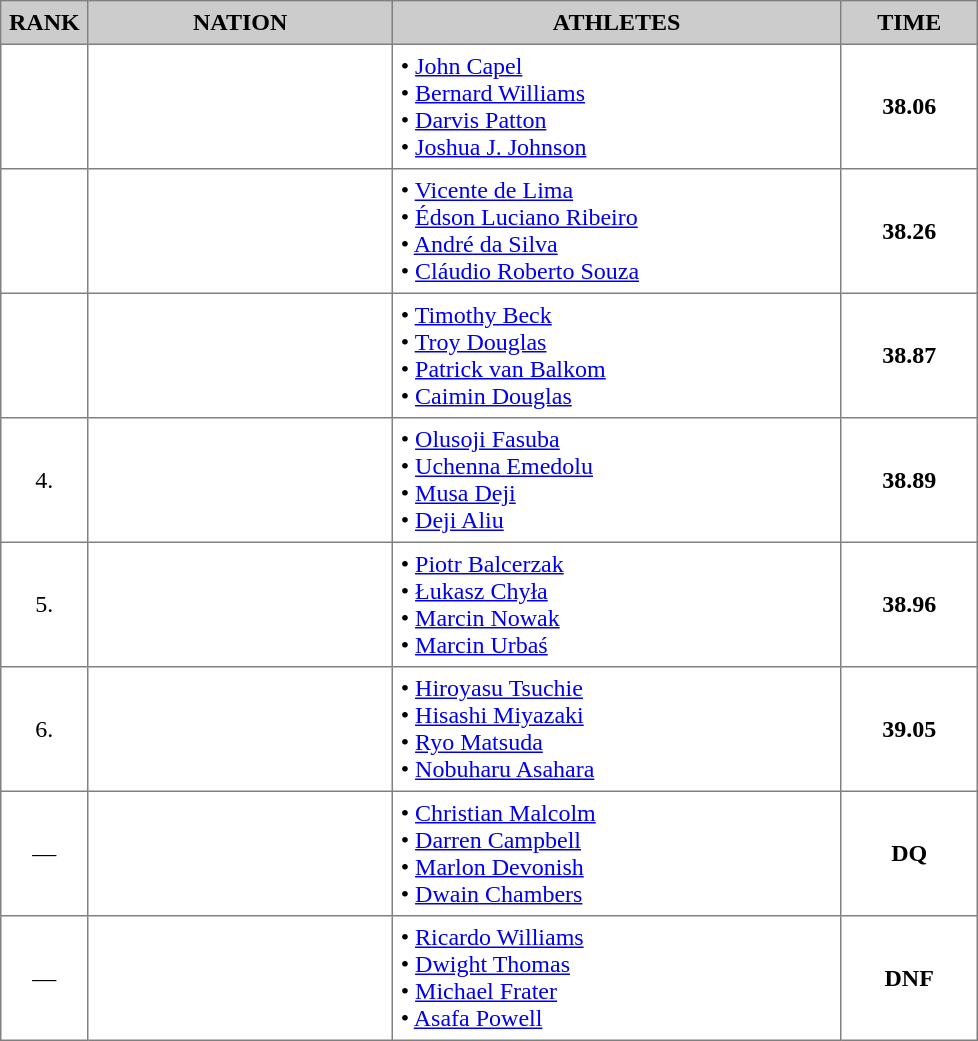<table border="1" cellspacing="2" cellpadding="5" style="border-collapse: collapse;">
<tr bgcolor="cccccc">
<th>RANK</th>
<th style="width: 12em">NATION</th>
<th style="width: 18em">ATHLETES</th>
<th style="width: 5em">TIME</th>
</tr>
<tr>
<td align="center"></td>
<td align="center"></td>
<td>• <a href='#'>John Capel</a><br>• <a href='#'>Bernard Williams</a><br>• <a href='#'>Darvis Patton</a><br>• <a href='#'>Joshua J. Johnson</a></td>
<td align="center"><strong>38.06</strong></td>
</tr>
<tr>
<td align="center"></td>
<td align="center"></td>
<td>• <a href='#'>Vicente de Lima</a><br>• <a href='#'>Édson Luciano Ribeiro</a><br>• <a href='#'>André da Silva</a><br>• <a href='#'>Cláudio Roberto Souza</a></td>
<td align="center"><strong>38.26</strong></td>
</tr>
<tr>
<td align="center"></td>
<td align="center"></td>
<td>• <a href='#'>Timothy Beck</a><br>• <a href='#'>Troy Douglas</a><br>• <a href='#'>Patrick van Balkom</a><br>• <a href='#'>Caimin Douglas</a></td>
<td align="center"><strong>38.87</strong></td>
</tr>
<tr>
<td align="center">4.</td>
<td align="center"></td>
<td>• <a href='#'>Olusoji Fasuba</a><br>• <a href='#'>Uchenna Emedolu</a><br>• <a href='#'>Musa Deji</a><br>• <a href='#'>Deji Aliu</a></td>
<td align="center"><strong>38.89</strong></td>
</tr>
<tr>
<td align="center">5.</td>
<td align="center"></td>
<td>• <a href='#'>Piotr Balcerzak</a><br>• <a href='#'>Łukasz Chyła</a><br>• <a href='#'>Marcin Nowak</a><br>• <a href='#'>Marcin Urbaś</a></td>
<td align="center"><strong>38.96</strong></td>
</tr>
<tr>
<td align="center">6.</td>
<td align="center"></td>
<td>• <a href='#'>Hiroyasu Tsuchie</a><br>• <a href='#'>Hisashi Miyazaki</a><br>• <a href='#'>Ryo Matsuda</a><br>• <a href='#'>Nobuharu Asahara</a></td>
<td align="center"><strong>39.05</strong></td>
</tr>
<tr>
<td align="center">—</td>
<td align="center"></td>
<td>• <a href='#'>Christian Malcolm</a><br>• <a href='#'>Darren Campbell</a><br>• <a href='#'>Marlon Devonish</a><br>• <a href='#'>Dwain Chambers</a></td>
<td align="center"><strong>DQ</strong></td>
</tr>
<tr>
<td align="center">—</td>
<td align="center"></td>
<td>• <a href='#'>Ricardo Williams</a><br>• <a href='#'>Dwight Thomas</a><br>• <a href='#'>Michael Frater</a><br>• <a href='#'>Asafa Powell</a></td>
<td align="center"><strong>DNF</strong></td>
</tr>
</table>
